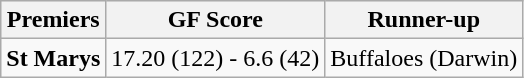<table class="wikitable" style="text-align:left;">
<tr style="background:#efefef;">
<th>Premiers</th>
<th>GF Score</th>
<th>Runner-up</th>
</tr>
<tr>
<td><strong>St Marys</strong></td>
<td>17.20 (122) - 6.6 (42)</td>
<td>Buffaloes (Darwin)</td>
</tr>
</table>
